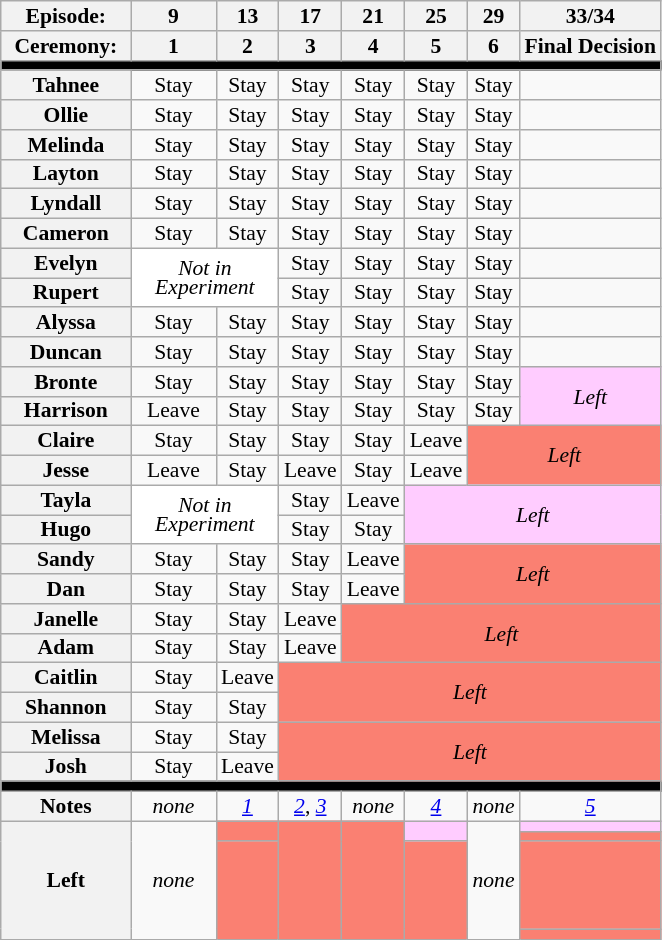<table class="wikitable" style="text-align:center; font-size:90%; line-height:13px;">
<tr>
<th width=80>Episode:</th>
<th width=50>9</th>
<th>13</th>
<th>17</th>
<th>21</th>
<th>25</th>
<th>29</th>
<th>33/34</th>
</tr>
<tr>
<th>Ceremony:</th>
<th>1</th>
<th>2</th>
<th>3</th>
<th>4</th>
<th>5</th>
<th>6</th>
<th>Final Decision</th>
</tr>
<tr>
<th style="background:#000;" colspan="11"></th>
</tr>
<tr>
<th>Tahnee</th>
<td>Stay</td>
<td>Stay</td>
<td>Stay</td>
<td>Stay</td>
<td>Stay</td>
<td>Stay</td>
<td></td>
</tr>
<tr>
<th>Ollie</th>
<td>Stay</td>
<td>Stay</td>
<td>Stay</td>
<td>Stay</td>
<td>Stay</td>
<td>Stay</td>
<td></td>
</tr>
<tr>
<th>Melinda</th>
<td>Stay</td>
<td>Stay</td>
<td>Stay</td>
<td>Stay</td>
<td>Stay</td>
<td>Stay</td>
<td></td>
</tr>
<tr>
<th>Layton</th>
<td>Stay</td>
<td>Stay</td>
<td>Stay</td>
<td>Stay</td>
<td>Stay</td>
<td>Stay</td>
<td></td>
</tr>
<tr>
<th>Lyndall</th>
<td>Stay</td>
<td>Stay</td>
<td>Stay</td>
<td>Stay</td>
<td>Stay</td>
<td>Stay</td>
<td></td>
</tr>
<tr>
<th>Cameron</th>
<td>Stay</td>
<td>Stay</td>
<td>Stay</td>
<td>Stay</td>
<td>Stay</td>
<td>Stay</td>
<td></td>
</tr>
<tr>
<th>Evelyn</th>
<td rowspan=2 colspan=2 style="background:white; text-align:center;"><em>Not in<br>Experiment</em></td>
<td>Stay</td>
<td>Stay</td>
<td>Stay</td>
<td>Stay</td>
<td></td>
</tr>
<tr>
<th>Rupert</th>
<td>Stay</td>
<td>Stay</td>
<td>Stay</td>
<td>Stay</td>
<td></td>
</tr>
<tr>
<th>Alyssa</th>
<td>Stay</td>
<td>Stay</td>
<td>Stay</td>
<td>Stay</td>
<td>Stay</td>
<td>Stay</td>
<td></td>
</tr>
<tr>
<th>Duncan</th>
<td>Stay</td>
<td>Stay</td>
<td>Stay</td>
<td>Stay</td>
<td>Stay</td>
<td>Stay</td>
<td></td>
</tr>
<tr>
<th>Bronte</th>
<td>Stay</td>
<td>Stay</td>
<td>Stay</td>
<td>Stay</td>
<td>Stay</td>
<td>Stay</td>
<td rowspan=2 colspan=3 style="background:#fcf; text-align:center;"><em>Left</em></td>
</tr>
<tr>
<th>Harrison</th>
<td>Leave</td>
<td>Stay</td>
<td>Stay</td>
<td>Stay</td>
<td>Stay</td>
<td>Stay</td>
</tr>
<tr>
<th>Claire</th>
<td>Stay</td>
<td>Stay</td>
<td>Stay</td>
<td>Stay</td>
<td>Leave</td>
<td rowspan=2 colspan=3 style="background:salmon; text-align:center;"><em>Left</em></td>
</tr>
<tr>
<th>Jesse</th>
<td>Leave</td>
<td>Stay</td>
<td>Leave</td>
<td>Stay</td>
<td>Leave</td>
</tr>
<tr>
<th>Tayla</th>
<td rowspan=2 colspan=2 style="background:white; text-align:center;"><em>Not in<br>Experiment</em></td>
<td>Stay</td>
<td>Leave</td>
<td rowspan=2 colspan=3 style="background:#fcf; text-align:center;"><em>Left</em></td>
</tr>
<tr>
<th>Hugo</th>
<td>Stay</td>
<td>Stay</td>
</tr>
<tr>
<th>Sandy</th>
<td>Stay</td>
<td>Stay</td>
<td>Stay</td>
<td>Leave</td>
<td rowspan=2 colspan=3 style="background:salmon; text-align:center;"><em>Left</em></td>
</tr>
<tr>
<th>Dan</th>
<td>Stay</td>
<td>Stay</td>
<td>Stay</td>
<td>Leave</td>
</tr>
<tr>
<th>Janelle</th>
<td>Stay</td>
<td>Stay</td>
<td>Leave</td>
<td rowspan=2 colspan=4 style="background:salmon; text-align:center;"><em>Left</em></td>
</tr>
<tr>
<th>Adam</th>
<td>Stay</td>
<td>Stay</td>
<td>Leave</td>
</tr>
<tr>
<th>Caitlin</th>
<td>Stay</td>
<td>Leave</td>
<td rowspan=2 colspan=5 style="background:salmon; text-align:center;"><em>Left</em></td>
</tr>
<tr>
<th>Shannon</th>
<td>Stay</td>
<td>Stay</td>
</tr>
<tr>
<th>Melissa</th>
<td>Stay</td>
<td>Stay</td>
<td rowspan=2 colspan=5 style="background:salmon; text-align:center;"><em>Left</em></td>
</tr>
<tr>
<th>Josh</th>
<td>Stay</td>
<td>Leave</td>
</tr>
<tr>
<th style="background:#000;" colspan="8"></th>
</tr>
<tr>
<th>Notes</th>
<td><em>none</em></td>
<td><em><a href='#'>1</a></em></td>
<td><em><a href='#'>2</a></em>, <em><a href='#'>3</a></em></td>
<td><em>none</em></td>
<td><em><a href='#'>4</a></em></td>
<td><em>none</em></td>
<td><em><a href='#'>5</a></em></td>
</tr>
<tr>
<th rowspan=4 style=height:5em;">Left</th>
<td rowspan=4><em>none</em></td>
<td rowspan=2 style="background:salmon; text-align:center;"></td>
<td rowspan=4 style="background:salmon; text-align:center;"></td>
<td rowspan=4 style="background:salmon; text-align:center;"></td>
<td rowspan=2 style="background:#fcf; text-align:center;"></td>
<td rowspan=4><em>none</em></td>
<td style="background:#fcf; text-align:center;"></td>
</tr>
<tr>
<td style="background:salmon; text-align:center;"></td>
</tr>
<tr>
<td rowspan=2  style="background:salmon; text-align:center;"></td>
<td rowspan=2  style="background:salmon; text-align:center;"></td>
<td style="background:salmon; text-align:center;"></td>
</tr>
<tr>
<td rowspan=2 style="background:salmon; text-align:center;"></td>
</tr>
</table>
